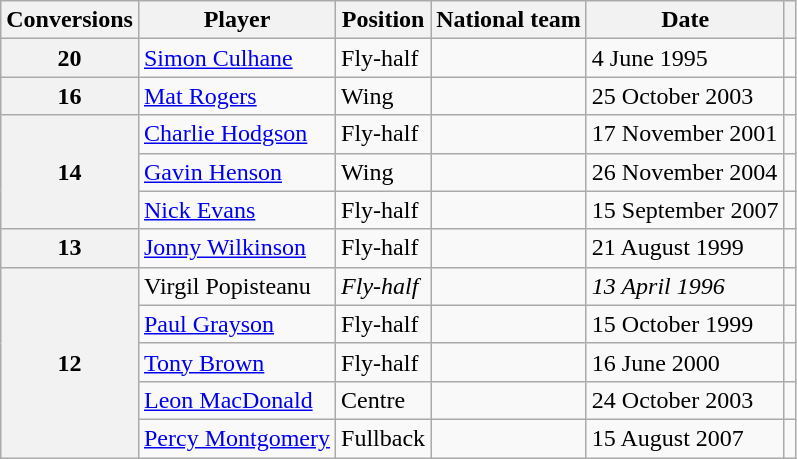<table class="wikitable sortable">
<tr>
<th>Conversions</th>
<th>Player</th>
<th>Position</th>
<th>National team</th>
<th>Date</th>
<th></th>
</tr>
<tr>
<th>20</th>
<td><a href='#'>Simon Culhane</a></td>
<td>Fly-half</td>
<td></td>
<td>4 June 1995</td>
<td></td>
</tr>
<tr>
<th>16</th>
<td><a href='#'>Mat Rogers</a></td>
<td>Wing</td>
<td></td>
<td>25 October 2003</td>
<td></td>
</tr>
<tr>
<th rowspan=3>14</th>
<td><a href='#'>Charlie Hodgson</a></td>
<td>Fly-half</td>
<td></td>
<td>17 November 2001</td>
<td></td>
</tr>
<tr>
<td><a href='#'>Gavin Henson</a></td>
<td>Wing</td>
<td></td>
<td>26 November 2004</td>
<td></td>
</tr>
<tr>
<td><a href='#'>Nick Evans</a></td>
<td>Fly-half</td>
<td></td>
<td>15 September 2007</td>
<td></td>
</tr>
<tr>
<th>13</th>
<td><a href='#'>Jonny Wilkinson</a></td>
<td>Fly-half</td>
<td></td>
<td>21 August 1999</td>
<td></td>
</tr>
<tr>
<th rowspan=5>12</th>
<td>Virgil Popisteanu</td>
<td><em>Fly-half</em></td>
<td><em></em></td>
<td><em>13 April 1996</em></td>
<td><em></em></td>
</tr>
<tr>
<td><a href='#'>Paul Grayson</a></td>
<td>Fly-half</td>
<td></td>
<td>15 October 1999</td>
<td></td>
</tr>
<tr>
<td><a href='#'>Tony Brown</a></td>
<td>Fly-half</td>
<td></td>
<td>16 June 2000</td>
<td></td>
</tr>
<tr>
<td><a href='#'>Leon MacDonald</a></td>
<td>Centre</td>
<td></td>
<td>24 October 2003</td>
<td></td>
</tr>
<tr>
<td><a href='#'>Percy Montgomery</a></td>
<td>Fullback</td>
<td></td>
<td>15 August 2007</td>
<td></td>
</tr>
</table>
